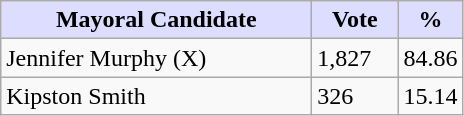<table class="wikitable">
<tr>
<th style="background:#ddf; width:200px;">Mayoral Candidate </th>
<th style="background:#ddf; width:50px;">Vote</th>
<th style="background:#ddf; width:30px;">%</th>
</tr>
<tr>
<td>Jennifer Murphy (X)</td>
<td>1,827</td>
<td>84.86</td>
</tr>
<tr>
<td>Kipston Smith</td>
<td>326</td>
<td>15.14</td>
</tr>
</table>
